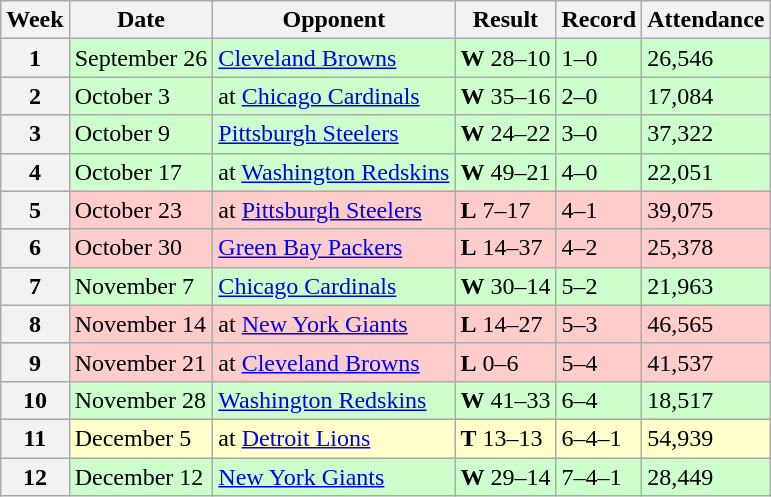<table class="wikitable">
<tr>
<th>Week</th>
<th>Date</th>
<th>Opponent</th>
<th>Result</th>
<th>Record</th>
<th>Attendance</th>
</tr>
<tr style="background:#cfc">
<th>1</th>
<td>September 26</td>
<td><a href='#'>Cleveland Browns</a></td>
<td><strong>W</strong> 28–10</td>
<td>1–0</td>
<td>26,546</td>
</tr>
<tr style="background:#cfc">
<th>2</th>
<td>October 3</td>
<td>at <a href='#'>Chicago Cardinals</a></td>
<td><strong>W</strong> 35–16</td>
<td>2–0</td>
<td>17,084</td>
</tr>
<tr style="background:#cfc">
<th>3</th>
<td>October 9</td>
<td><a href='#'>Pittsburgh Steelers</a></td>
<td><strong>W</strong> 24–22</td>
<td>3–0</td>
<td>37,322</td>
</tr>
<tr style="background:#cfc">
<th>4</th>
<td>October 17</td>
<td>at <a href='#'>Washington Redskins</a></td>
<td><strong>W</strong> 49–21</td>
<td>4–0</td>
<td>22,051</td>
</tr>
<tr style="background:#fcc">
<th>5</th>
<td>October 23</td>
<td>at <a href='#'>Pittsburgh Steelers</a></td>
<td><strong>L</strong> 7–17</td>
<td>4–1</td>
<td>39,075</td>
</tr>
<tr style="background:#fcc">
<th>6</th>
<td>October 30</td>
<td><a href='#'>Green Bay Packers</a></td>
<td><strong>L</strong> 14–37</td>
<td>4–2</td>
<td>25,378</td>
</tr>
<tr style="background:#cfc">
<th>7</th>
<td>November 7</td>
<td><a href='#'>Chicago Cardinals</a></td>
<td><strong>W</strong> 30–14</td>
<td>5–2</td>
<td>21,963</td>
</tr>
<tr style="background:#fcc">
<th>8</th>
<td>November 14</td>
<td>at <a href='#'>New York Giants</a></td>
<td><strong>L</strong> 14–27</td>
<td>5–3</td>
<td>46,565</td>
</tr>
<tr style="background:#fcc">
<th>9</th>
<td>November 21</td>
<td>at <a href='#'>Cleveland Browns</a></td>
<td><strong>L</strong> 0–6</td>
<td>5–4</td>
<td>41,537</td>
</tr>
<tr style="background:#cfc">
<th>10</th>
<td>November 28</td>
<td><a href='#'>Washington Redskins</a></td>
<td><strong>W</strong> 41–33</td>
<td>6–4</td>
<td>18,517</td>
</tr>
<tr style="background:#ffc">
<th>11</th>
<td>December 5</td>
<td>at <a href='#'>Detroit Lions</a></td>
<td><strong>T</strong> 13–13</td>
<td>6–4–1</td>
<td>54,939</td>
</tr>
<tr style="background:#cfc">
<th>12</th>
<td>December 12</td>
<td><a href='#'>New York Giants</a></td>
<td><strong>W</strong> 29–14</td>
<td>7–4–1</td>
<td>28,449</td>
</tr>
</table>
